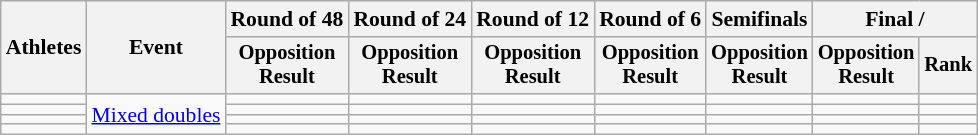<table class="wikitable" style="font-size:90%; text-align:center;">
<tr>
<th rowspan=2>Athletes</th>
<th rowspan=2>Event</th>
<th>Round of 48</th>
<th>Round of 24</th>
<th>Round of 12</th>
<th>Round of 6</th>
<th>Semifinals</th>
<th colspan=2>Final / </th>
</tr>
<tr style="font-size:95%">
<th>Opposition<br>Result</th>
<th>Opposition<br>Result</th>
<th>Opposition<br>Result</th>
<th>Opposition<br>Result</th>
<th>Opposition<br>Result</th>
<th>Opposition<br>Result</th>
<th>Rank</th>
</tr>
<tr>
<td align=left></td>
<td align=left rowspan=4><a href='#'>Mixed doubles</a></td>
<td></td>
<td></td>
<td></td>
<td></td>
<td></td>
<td></td>
<td></td>
</tr>
<tr>
<td align=left></td>
<td></td>
<td></td>
<td></td>
<td></td>
<td></td>
<td></td>
<td></td>
</tr>
<tr>
<td align=left></td>
<td></td>
<td></td>
<td></td>
<td></td>
<td></td>
<td></td>
<td></td>
</tr>
<tr>
<td align=left></td>
<td></td>
<td></td>
<td></td>
<td></td>
<td></td>
<td></td>
<td></td>
</tr>
</table>
